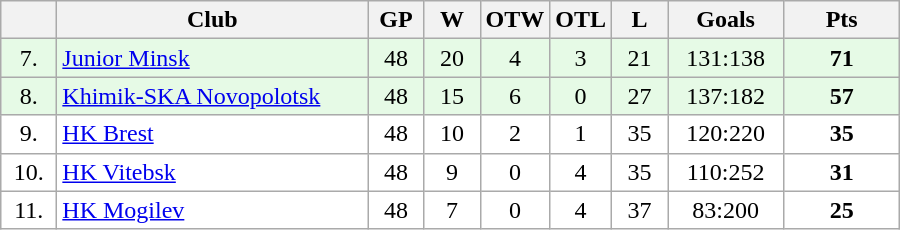<table class="wikitable">
<tr>
<th width="30"></th>
<th width="200">Club</th>
<th width="30">GP</th>
<th width="30">W</th>
<th width="30">OTW</th>
<th width="30">OTL</th>
<th width="30">L</th>
<th width="70">Goals</th>
<th width="70">Pts</th>
</tr>
<tr bgcolor="#e6fae6" align="center">
<td>7.</td>
<td align="left"> <a href='#'>Junior Minsk</a></td>
<td>48</td>
<td>20</td>
<td>4</td>
<td>3</td>
<td>21</td>
<td>131:138</td>
<td><strong>71</strong></td>
</tr>
<tr bgcolor="#e6fae6" align="center">
<td>8.</td>
<td align="left"> <a href='#'>Khimik-SKA Novopolotsk</a></td>
<td>48</td>
<td>15</td>
<td>6</td>
<td>0</td>
<td>27</td>
<td>137:182</td>
<td><strong>57</strong></td>
</tr>
<tr bgcolor="#FFFFFF" align="center">
<td>9.</td>
<td align="left"> <a href='#'>HK Brest</a></td>
<td>48</td>
<td>10</td>
<td>2</td>
<td>1</td>
<td>35</td>
<td>120:220</td>
<td><strong>35</strong></td>
</tr>
<tr bgcolor="#FFFFFF" align="center">
<td>10.</td>
<td align="left"> <a href='#'>HK Vitebsk</a></td>
<td>48</td>
<td>9</td>
<td>0</td>
<td>4</td>
<td>35</td>
<td>110:252</td>
<td><strong>31</strong></td>
</tr>
<tr bgcolor="#FFFFFF" align="center">
<td>11.</td>
<td align="left"> <a href='#'>HK Mogilev</a></td>
<td>48</td>
<td>7</td>
<td>0</td>
<td>4</td>
<td>37</td>
<td>83:200</td>
<td><strong>25</strong></td>
</tr>
</table>
